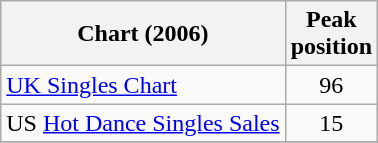<table class="wikitable sortable">
<tr>
<th align="left">Chart (2006)</th>
<th align="left">Peak<br>position</th>
</tr>
<tr>
<td align="left"><a href='#'>UK Singles Chart</a></td>
<td align="center">96</td>
</tr>
<tr>
<td align="left">US <a href='#'>Hot Dance Singles Sales</a></td>
<td align="center">15</td>
</tr>
<tr>
</tr>
</table>
